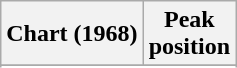<table class="wikitable sortable plainrowheaders" style="text-align:center">
<tr>
<th scope="col">Chart (1968)</th>
<th scope="col">Peak<br> position</th>
</tr>
<tr>
</tr>
<tr>
</tr>
</table>
